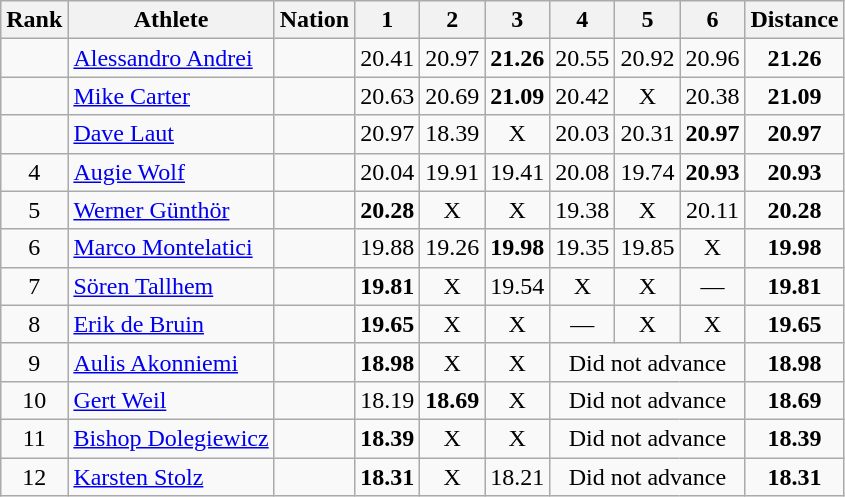<table class="wikitable sortable" style="text-align:center">
<tr>
<th>Rank</th>
<th>Athlete</th>
<th>Nation</th>
<th>1</th>
<th>2</th>
<th>3</th>
<th>4</th>
<th>5</th>
<th>6</th>
<th>Distance</th>
</tr>
<tr>
<td></td>
<td align=left><a href='#'>Alessandro Andrei</a></td>
<td align=left></td>
<td>20.41</td>
<td>20.97</td>
<td><strong>21.26</strong></td>
<td>20.55</td>
<td>20.92</td>
<td>20.96</td>
<td><strong>21.26</strong></td>
</tr>
<tr>
<td></td>
<td align=left><a href='#'>Mike Carter</a></td>
<td align=left></td>
<td>20.63</td>
<td>20.69</td>
<td><strong>21.09</strong></td>
<td>20.42</td>
<td data-sort-value=1.00>X</td>
<td>20.38</td>
<td><strong>21.09</strong></td>
</tr>
<tr>
<td></td>
<td align=left><a href='#'>Dave Laut</a></td>
<td align=left></td>
<td>20.97</td>
<td>18.39</td>
<td data-sort-value=1.00>X</td>
<td>20.03</td>
<td>20.31</td>
<td><strong>20.97</strong></td>
<td><strong>20.97</strong></td>
</tr>
<tr>
<td>4</td>
<td align=left><a href='#'>Augie Wolf</a></td>
<td align=left></td>
<td>20.04</td>
<td>19.91</td>
<td>19.41</td>
<td>20.08</td>
<td>19.74</td>
<td><strong>20.93</strong></td>
<td><strong>20.93</strong></td>
</tr>
<tr>
<td>5</td>
<td align=left><a href='#'>Werner Günthör</a></td>
<td align=left></td>
<td><strong>20.28</strong></td>
<td data-sort-value=1.00>X</td>
<td data-sort-value=1.00>X</td>
<td>19.38</td>
<td data-sort-value=1.00>X</td>
<td>20.11</td>
<td><strong>20.28</strong></td>
</tr>
<tr>
<td>6</td>
<td align=left><a href='#'>Marco Montelatici</a></td>
<td align=left></td>
<td>19.88</td>
<td>19.26</td>
<td><strong>19.98</strong></td>
<td>19.35</td>
<td>19.85</td>
<td data-sort-value=1.00>X</td>
<td><strong>19.98</strong></td>
</tr>
<tr>
<td>7</td>
<td align=left><a href='#'>Sören Tallhem</a></td>
<td align=left></td>
<td><strong>19.81</strong></td>
<td data-sort-value=1.00>X</td>
<td>19.54</td>
<td data-sort-value=1.00>X</td>
<td data-sort-value=1.00>X</td>
<td data-sort-value=1.00>—</td>
<td><strong>19.81</strong></td>
</tr>
<tr>
<td>8</td>
<td align=left><a href='#'>Erik de Bruin</a></td>
<td align=left></td>
<td><strong>19.65</strong></td>
<td data-sort-value=1.00>X</td>
<td data-sort-value=1.00>X</td>
<td data-sort-value=1.00>—</td>
<td data-sort-value=1.00>X</td>
<td data-sort-value=1.00>X</td>
<td><strong>19.65</strong></td>
</tr>
<tr>
<td>9</td>
<td align=left><a href='#'>Aulis Akonniemi</a></td>
<td align=left></td>
<td><strong>18.98</strong></td>
<td data-sort-value=1.00>X</td>
<td data-sort-value=1.00>X</td>
<td colspan=3 data-sort-value=0.00>Did not advance</td>
<td><strong>18.98</strong></td>
</tr>
<tr>
<td>10</td>
<td align=left><a href='#'>Gert Weil</a></td>
<td align=left></td>
<td>18.19</td>
<td><strong>18.69</strong></td>
<td data-sort-value=1.00>X</td>
<td colspan=3 data-sort-value=0.00>Did not advance</td>
<td><strong>18.69</strong></td>
</tr>
<tr>
<td>11</td>
<td align=left><a href='#'>Bishop Dolegiewicz</a></td>
<td align=left></td>
<td><strong>18.39</strong></td>
<td data-sort-value=1.00>X</td>
<td data-sort-value=1.00>X</td>
<td colspan=3 data-sort-value=0.00>Did not advance</td>
<td><strong>18.39</strong></td>
</tr>
<tr>
<td>12</td>
<td align=left><a href='#'>Karsten Stolz</a></td>
<td align=left></td>
<td><strong>18.31</strong></td>
<td data-sort-value=1.00>X</td>
<td>18.21</td>
<td colspan=3 data-sort-value=0.00>Did not advance</td>
<td><strong>18.31</strong></td>
</tr>
</table>
